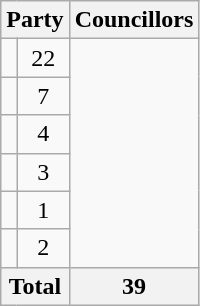<table class="wikitable">
<tr>
<th colspan=2>Party</th>
<th>Councillors</th>
</tr>
<tr>
<td></td>
<td align=center>22</td>
</tr>
<tr>
<td></td>
<td align=center>7</td>
</tr>
<tr>
<td></td>
<td align=center>4</td>
</tr>
<tr>
<td></td>
<td align=center>3</td>
</tr>
<tr>
<td></td>
<td align=center>1</td>
</tr>
<tr>
<td></td>
<td align=center>2</td>
</tr>
<tr>
<th colspan=2>Total</th>
<th align=center>39</th>
</tr>
</table>
